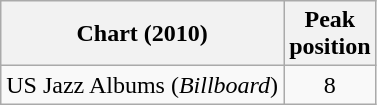<table class=wikitable>
<tr>
<th>Chart (2010)</th>
<th>Peak<br>position</th>
</tr>
<tr>
<td>US Jazz Albums (<em>Billboard</em>)</td>
<td align=center>8</td>
</tr>
</table>
